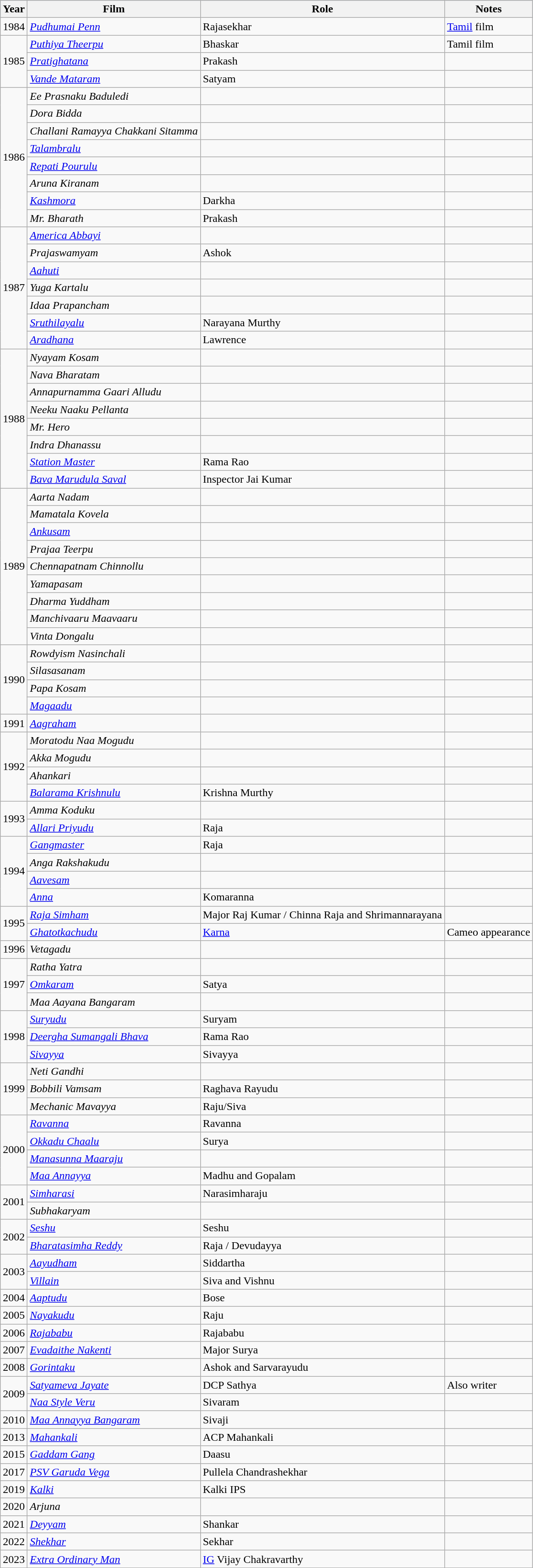<table class="wikitable plainrowheaders sortable">
<tr style="background:#B0C4DE;">
<th>Year</th>
<th>Film</th>
<th>Role</th>
<th class="unsortable">Notes</th>
</tr>
<tr>
<td>1984</td>
<td><em><a href='#'>Pudhumai Penn</a></em></td>
<td>Rajasekhar</td>
<td><a href='#'>Tamil</a> film</td>
</tr>
<tr>
<td rowspan="3">1985</td>
<td><em><a href='#'>Puthiya Theerpu</a></em></td>
<td>Bhaskar</td>
<td>Tamil film</td>
</tr>
<tr>
<td><em><a href='#'>Pratighatana</a></em></td>
<td>Prakash</td>
<td></td>
</tr>
<tr>
<td><em><a href='#'>Vande Mataram</a></em></td>
<td>Satyam</td>
<td></td>
</tr>
<tr>
<td rowspan="8">1986</td>
<td><em>Ee Prasnaku Baduledi</em></td>
<td></td>
<td></td>
</tr>
<tr>
<td><em>Dora Bidda</em></td>
<td></td>
<td></td>
</tr>
<tr>
<td><em>Challani Ramayya Chakkani Sitamma</em></td>
<td></td>
<td></td>
</tr>
<tr>
<td><em><a href='#'>Talambralu</a></em></td>
<td></td>
<td></td>
</tr>
<tr>
<td><em><a href='#'>Repati Pourulu</a></em></td>
<td></td>
<td></td>
</tr>
<tr>
<td><em>Aruna Kiranam</em></td>
<td></td>
<td></td>
</tr>
<tr>
<td><em><a href='#'>Kashmora</a></em></td>
<td>Darkha</td>
<td></td>
</tr>
<tr>
<td><em>Mr. Bharath</em></td>
<td>Prakash</td>
<td></td>
</tr>
<tr>
<td rowspan="7">1987</td>
<td><em><a href='#'>America Abbayi</a></em></td>
<td></td>
<td></td>
</tr>
<tr>
<td><em>Prajaswamyam</em> </td>
<td>Ashok</td>
<td></td>
</tr>
<tr>
<td><em><a href='#'>Aahuti</a></em></td>
<td></td>
<td></td>
</tr>
<tr>
<td><em>Yuga Kartalu</em></td>
<td></td>
<td></td>
</tr>
<tr>
<td><em>Idaa Prapancham</em></td>
<td></td>
<td></td>
</tr>
<tr>
<td><em><a href='#'>Sruthilayalu</a></em></td>
<td>Narayana Murthy</td>
<td></td>
</tr>
<tr>
<td><em><a href='#'>Aradhana</a></em></td>
<td>Lawrence</td>
<td></td>
</tr>
<tr>
<td rowspan="8">1988</td>
<td><em>Nyayam Kosam</em></td>
<td></td>
<td></td>
</tr>
<tr>
<td><em>Nava Bharatam</em></td>
<td></td>
<td></td>
</tr>
<tr>
<td><em>Annapurnamma Gaari Alludu</em></td>
<td></td>
<td></td>
</tr>
<tr>
<td><em>Neeku Naaku Pellanta</em></td>
<td></td>
<td></td>
</tr>
<tr>
<td><em>Mr. Hero</em></td>
<td></td>
<td></td>
</tr>
<tr>
<td><em>Indra Dhanassu</em></td>
<td></td>
<td></td>
</tr>
<tr>
<td><em><a href='#'>Station Master</a></em></td>
<td>Rama Rao</td>
<td></td>
</tr>
<tr>
<td><em><a href='#'>Bava Marudula Saval</a></em></td>
<td>Inspector Jai Kumar</td>
<td></td>
</tr>
<tr>
<td rowspan="9">1989</td>
<td><em>Aarta Nadam</em></td>
<td></td>
<td></td>
</tr>
<tr>
<td><em>Mamatala Kovela</em></td>
<td></td>
<td></td>
</tr>
<tr>
<td><em><a href='#'>Ankusam</a></em></td>
<td></td>
<td></td>
</tr>
<tr>
<td><em>Prajaa Teerpu</em></td>
<td></td>
<td></td>
</tr>
<tr>
<td><em>Chennapatnam Chinnollu</em></td>
<td></td>
<td></td>
</tr>
<tr>
<td><em>Yamapasam</em></td>
<td></td>
<td></td>
</tr>
<tr>
<td><em>Dharma Yuddham</em></td>
<td></td>
<td></td>
</tr>
<tr>
<td><em>Manchivaaru Maavaaru</em></td>
<td></td>
<td></td>
</tr>
<tr>
<td><em>Vinta Dongalu</em></td>
<td></td>
<td></td>
</tr>
<tr>
<td rowspan="4">1990</td>
<td><em>Rowdyism Nasinchali</em></td>
<td></td>
<td></td>
</tr>
<tr>
<td><em>Silasasanam</em></td>
<td></td>
<td></td>
</tr>
<tr>
<td><em>Papa Kosam</em></td>
<td></td>
<td></td>
</tr>
<tr>
<td><em><a href='#'>Magaadu</a></em></td>
<td></td>
<td></td>
</tr>
<tr>
<td>1991</td>
<td><a href='#'><em>Aagraham</em></a></td>
<td></td>
<td></td>
</tr>
<tr>
<td rowspan="4">1992</td>
<td><em>Moratodu Naa Mogudu</em></td>
<td></td>
<td></td>
</tr>
<tr>
<td><em>Akka Mogudu</em></td>
<td></td>
<td></td>
</tr>
<tr>
<td><em>Ahankari</em></td>
<td></td>
<td></td>
</tr>
<tr>
<td><em><a href='#'>Balarama Krishnulu</a></em></td>
<td>Krishna Murthy</td>
<td></td>
</tr>
<tr>
<td rowspan="2">1993</td>
<td><em>Amma Koduku</em></td>
<td></td>
<td></td>
</tr>
<tr>
<td><em><a href='#'>Allari Priyudu</a></em></td>
<td>Raja</td>
<td></td>
</tr>
<tr>
<td rowspan="4">1994</td>
<td><em><a href='#'>Gangmaster</a></em></td>
<td>Raja</td>
<td></td>
</tr>
<tr>
<td><em>Anga Rakshakudu</em></td>
<td></td>
<td></td>
</tr>
<tr>
<td><em><a href='#'>Aavesam</a></em></td>
<td></td>
<td></td>
</tr>
<tr>
<td><em><a href='#'>Anna</a></em></td>
<td>Komaranna</td>
<td></td>
</tr>
<tr>
<td rowspan="2">1995</td>
<td><em><a href='#'>Raja Simham</a></em></td>
<td>Major Raj Kumar / Chinna Raja and Shrimannarayana</td>
<td></td>
</tr>
<tr>
<td><em><a href='#'>Ghatotkachudu</a></em></td>
<td><a href='#'>Karna</a></td>
<td>Cameo appearance</td>
</tr>
<tr>
<td>1996</td>
<td><em>Vetagadu</em></td>
<td></td>
<td></td>
</tr>
<tr>
<td rowspan="3">1997</td>
<td><em>Ratha Yatra</em></td>
<td></td>
<td></td>
</tr>
<tr>
<td><em><a href='#'>Omkaram</a></em></td>
<td>Satya</td>
<td></td>
</tr>
<tr>
<td><em>Maa Aayana Bangaram</em></td>
<td></td>
<td></td>
</tr>
<tr>
<td rowspan="3">1998</td>
<td><em><a href='#'>Suryudu</a></em></td>
<td>Suryam</td>
<td></td>
</tr>
<tr>
<td><em><a href='#'>Deergha Sumangali Bhava</a></em></td>
<td>Rama Rao</td>
<td></td>
</tr>
<tr>
<td><em><a href='#'>Sivayya</a></em></td>
<td>Sivayya</td>
<td></td>
</tr>
<tr>
<td rowspan="3">1999</td>
<td><em>Neti Gandhi</em></td>
<td></td>
<td></td>
</tr>
<tr>
<td><em>Bobbili Vamsam</em></td>
<td>Raghava Rayudu</td>
<td></td>
</tr>
<tr>
<td><em>Mechanic Mavayya</em></td>
<td>Raju/Siva</td>
<td></td>
</tr>
<tr>
<td rowspan="4">2000</td>
<td><em><a href='#'>Ravanna</a></em></td>
<td>Ravanna</td>
<td></td>
</tr>
<tr>
<td><a href='#'><em>Okkadu Chaalu</em></a></td>
<td>Surya</td>
<td></td>
</tr>
<tr>
<td><em><a href='#'>Manasunna Maaraju</a></em></td>
<td></td>
<td></td>
</tr>
<tr>
<td><em><a href='#'>Maa Annayya</a></em></td>
<td>Madhu and Gopalam</td>
<td></td>
</tr>
<tr>
<td rowspan="2">2001</td>
<td><em><a href='#'>Simharasi</a></em></td>
<td>Narasimharaju</td>
<td></td>
</tr>
<tr>
<td><em>Subhakaryam </em></td>
<td></td>
<td></td>
</tr>
<tr>
<td rowspan="2">2002</td>
<td><em><a href='#'>Seshu</a></em></td>
<td>Seshu</td>
<td></td>
</tr>
<tr>
<td><em><a href='#'>Bharatasimha Reddy</a></em></td>
<td>Raja / Devudayya</td>
<td></td>
</tr>
<tr>
<td rowspan="2">2003</td>
<td><em><a href='#'>Aayudham</a></em></td>
<td>Siddartha</td>
<td></td>
</tr>
<tr>
<td><em><a href='#'>Villain</a></em></td>
<td>Siva and Vishnu</td>
<td></td>
</tr>
<tr>
<td>2004</td>
<td><em><a href='#'>Aaptudu</a></em></td>
<td>Bose</td>
<td></td>
</tr>
<tr>
<td>2005</td>
<td><em><a href='#'>Nayakudu</a></em></td>
<td>Raju</td>
<td></td>
</tr>
<tr>
<td>2006</td>
<td><em><a href='#'>Rajababu</a></em></td>
<td>Rajababu</td>
<td></td>
</tr>
<tr>
<td>2007</td>
<td><em><a href='#'>Evadaithe Nakenti</a></em></td>
<td>Major Surya</td>
<td></td>
</tr>
<tr>
<td>2008</td>
<td><em><a href='#'>Gorintaku</a></em></td>
<td>Ashok and Sarvarayudu</td>
<td></td>
</tr>
<tr>
<td rowspan="2">2009</td>
<td><em><a href='#'>Satyameva Jayate</a></em></td>
<td>DCP Sathya</td>
<td>Also writer</td>
</tr>
<tr>
<td><em><a href='#'>Naa Style Veru</a></em></td>
<td>Sivaram</td>
<td></td>
</tr>
<tr>
<td>2010</td>
<td><em><a href='#'>Maa Annayya Bangaram</a></em></td>
<td>Sivaji</td>
<td></td>
</tr>
<tr>
<td>2013</td>
<td><em><a href='#'>Mahankali</a></em></td>
<td>ACP Mahankali</td>
<td></td>
</tr>
<tr>
<td>2015</td>
<td><em><a href='#'>Gaddam Gang</a></em></td>
<td>Daasu</td>
<td></td>
</tr>
<tr>
<td>2017</td>
<td><em><a href='#'>PSV Garuda Vega</a></em></td>
<td>Pullela Chandrashekhar</td>
<td></td>
</tr>
<tr>
<td>2019</td>
<td><em><a href='#'>Kalki</a></em></td>
<td>Kalki IPS</td>
<td></td>
</tr>
<tr>
<td>2020</td>
<td><em>Arjuna</em></td>
<td></td>
<td></td>
</tr>
<tr>
<td>2021</td>
<td><em><a href='#'>Deyyam</a></em></td>
<td>Shankar</td>
<td></td>
</tr>
<tr>
<td>2022</td>
<td><em><a href='#'>Shekhar</a></em></td>
<td>Sekhar</td>
<td></td>
</tr>
<tr>
<td>2023</td>
<td><em><a href='#'>Extra Ordinary Man</a></em></td>
<td><a href='#'>IG</a> Vijay Chakravarthy</td>
<td></td>
</tr>
</table>
